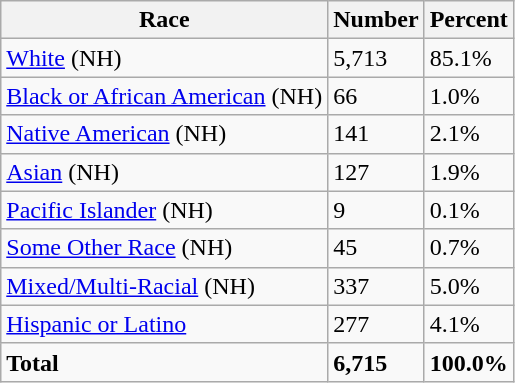<table class="wikitable">
<tr>
<th>Race</th>
<th>Number</th>
<th>Percent</th>
</tr>
<tr>
<td><a href='#'>White</a> (NH)</td>
<td>5,713</td>
<td>85.1%</td>
</tr>
<tr>
<td><a href='#'>Black or African American</a> (NH)</td>
<td>66</td>
<td>1.0%</td>
</tr>
<tr>
<td><a href='#'>Native American</a> (NH)</td>
<td>141</td>
<td>2.1%</td>
</tr>
<tr>
<td><a href='#'>Asian</a> (NH)</td>
<td>127</td>
<td>1.9%</td>
</tr>
<tr>
<td><a href='#'>Pacific Islander</a> (NH)</td>
<td>9</td>
<td>0.1%</td>
</tr>
<tr>
<td><a href='#'>Some Other Race</a> (NH)</td>
<td>45</td>
<td>0.7%</td>
</tr>
<tr>
<td><a href='#'>Mixed/Multi-Racial</a> (NH)</td>
<td>337</td>
<td>5.0%</td>
</tr>
<tr>
<td><a href='#'>Hispanic or Latino</a></td>
<td>277</td>
<td>4.1%</td>
</tr>
<tr>
<td><strong>Total</strong></td>
<td><strong>6,715</strong></td>
<td><strong>100.0%</strong></td>
</tr>
</table>
